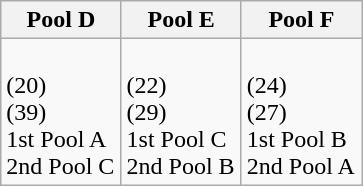<table class="wikitable">
<tr>
<th width=33%>Pool D</th>
<th width=33%>Pool E</th>
<th width=33%>Pool F</th>
</tr>
<tr>
<td><br> (20)<br>
 (39)<br>
1st Pool A<br>
2nd Pool C</td>
<td><br> (22)<br>
 (29)<br>
1st Pool C<br>
2nd Pool B</td>
<td><br> (24)<br>
 (27)<br>
1st Pool B<br>
2nd Pool A</td>
</tr>
</table>
